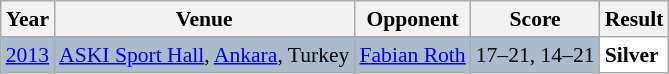<table class="sortable wikitable" style="font-size: 90%;">
<tr>
<th>Year</th>
<th>Venue</th>
<th>Opponent</th>
<th>Score</th>
<th>Result</th>
</tr>
<tr style="background:#AABBCC">
<td align="center"><a href='#'>2013</a></td>
<td align="left"><a href='#'>ASKI Sport Hall</a>, <a href='#'>Ankara</a>, Turkey</td>
<td align="left"> <a href='#'>Fabian Roth</a></td>
<td align="left">17–21, 14–21</td>
<td style="text-align:left; background:white"> <strong>Silver</strong></td>
</tr>
</table>
